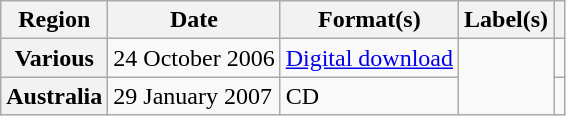<table class="wikitable plainrowheaders">
<tr>
<th scope="col">Region</th>
<th scope="col">Date</th>
<th scope="col">Format(s)</th>
<th scope="col">Label(s)</th>
<th scope="col"></th>
</tr>
<tr>
<th scope="row">Various</th>
<td>24 October 2006</td>
<td><a href='#'>Digital download</a></td>
<td rowspan="2"></td>
<td align="center"></td>
</tr>
<tr>
<th scope="row">Australia</th>
<td>29 January 2007</td>
<td>CD</td>
<td align="center"></td>
</tr>
</table>
